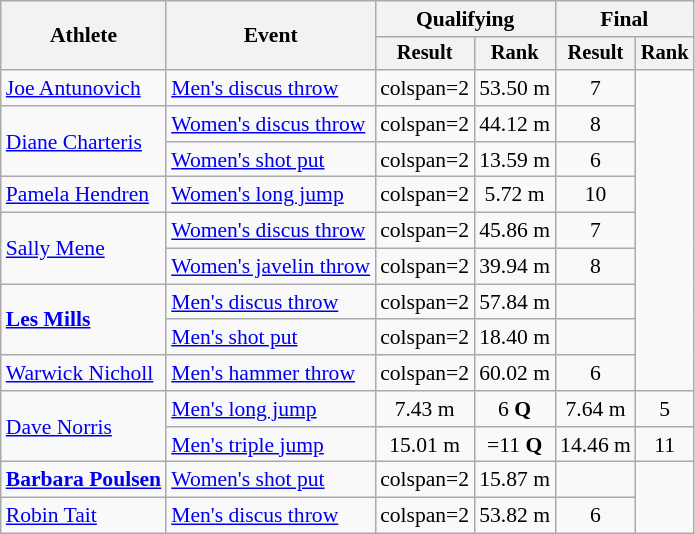<table class=wikitable style=font-size:90%>
<tr>
<th rowspan=2>Athlete</th>
<th rowspan=2>Event</th>
<th colspan=2>Qualifying</th>
<th colspan=2>Final</th>
</tr>
<tr style=font-size:95%>
<th>Result</th>
<th>Rank</th>
<th>Result</th>
<th>Rank</th>
</tr>
<tr align=center>
<td align=left><a href='#'>Joe Antunovich</a></td>
<td align=left><a href='#'>Men's discus throw</a></td>
<td>colspan=2 </td>
<td>53.50 m</td>
<td>7</td>
</tr>
<tr align=center>
<td align=left rowspan=2><a href='#'>Diane Charteris</a></td>
<td align=left><a href='#'>Women's discus throw</a></td>
<td>colspan=2 </td>
<td>44.12 m</td>
<td>8</td>
</tr>
<tr align=center>
<td align=left><a href='#'>Women's shot put</a></td>
<td>colspan=2 </td>
<td>13.59 m</td>
<td>6</td>
</tr>
<tr align=center>
<td align=left><a href='#'>Pamela Hendren</a></td>
<td align=left><a href='#'>Women's long jump</a></td>
<td>colspan=2 </td>
<td>5.72 m</td>
<td>10</td>
</tr>
<tr align=center>
<td align=left rowspan=2><a href='#'>Sally Mene</a></td>
<td align=left><a href='#'>Women's discus throw</a></td>
<td>colspan=2 </td>
<td>45.86 m</td>
<td>7</td>
</tr>
<tr align=center>
<td align=left><a href='#'>Women's javelin throw</a></td>
<td>colspan=2 </td>
<td>39.94 m</td>
<td>8</td>
</tr>
<tr align=center>
<td align=left rowspan=2><strong><a href='#'>Les Mills</a></strong></td>
<td align=left><a href='#'>Men's discus throw</a></td>
<td>colspan=2 </td>
<td>57.84 m</td>
<td></td>
</tr>
<tr align=center>
<td align=left><a href='#'>Men's shot put</a></td>
<td>colspan=2 </td>
<td>18.40 m</td>
<td></td>
</tr>
<tr align=center>
<td align=left><a href='#'>Warwick Nicholl</a></td>
<td align=left><a href='#'>Men's hammer throw</a></td>
<td>colspan=2 </td>
<td>60.02 m</td>
<td>6</td>
</tr>
<tr align=center>
<td align=left rowspan=2><a href='#'>Dave Norris</a></td>
<td align=left><a href='#'>Men's long jump</a></td>
<td>7.43 m</td>
<td>6 <strong>Q</strong></td>
<td>7.64 m</td>
<td>5</td>
</tr>
<tr align=center>
<td align=left><a href='#'>Men's triple jump</a></td>
<td>15.01 m</td>
<td>=11 <strong>Q</strong></td>
<td>14.46 m</td>
<td>11</td>
</tr>
<tr align=center>
<td align=left><strong><a href='#'>Barbara Poulsen</a></strong></td>
<td align=left><a href='#'>Women's shot put</a></td>
<td>colspan=2 </td>
<td>15.87 m</td>
<td></td>
</tr>
<tr align=center>
<td align=left><a href='#'>Robin Tait</a></td>
<td align=left><a href='#'>Men's discus throw</a></td>
<td>colspan=2 </td>
<td>53.82 m</td>
<td>6</td>
</tr>
</table>
